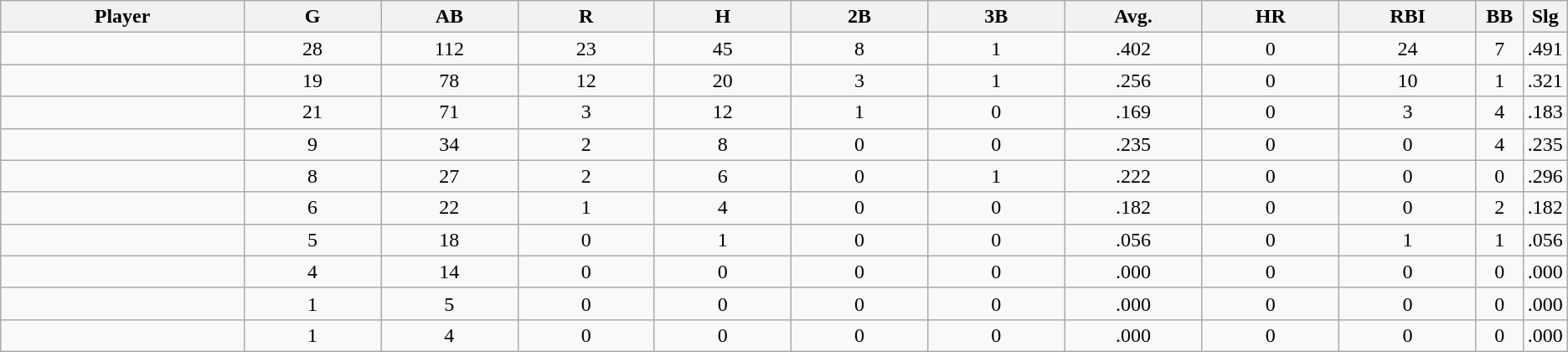<table class="wikitable sortable">
<tr>
<th bgcolor="#DDDDFF" width="16%">Player</th>
<th bgcolor="#DDDDFF" width="9%">G</th>
<th bgcolor="#DDDDFF" width="9%">AB</th>
<th bgcolor="#DDDDFF" width="9%">R</th>
<th bgcolor="#DDDDFF" width="9%">H</th>
<th bgcolor="#DDDDFF" width="9%">2B</th>
<th bgcolor="#DDDDFF" width="9%">3B</th>
<th bgcolor="#DDDDFF" width="9%">Avg.</th>
<th bgcolor="#DDDDFF" width="9%">HR</th>
<th bgcolor="#DDDDFF" width="9%">RBI</th>
<th bgcolor="#DDDDFF" width="9%">BB</th>
<th bgcolor="#DDDDFF" width="9%">Slg</th>
</tr>
<tr align ="center">
<td></td>
<td>28</td>
<td>112</td>
<td>23</td>
<td>45</td>
<td>8</td>
<td>1</td>
<td>.402</td>
<td>0</td>
<td>24</td>
<td>7</td>
<td>.491</td>
</tr>
<tr align ="center">
<td></td>
<td>19</td>
<td>78</td>
<td>12</td>
<td>20</td>
<td>3</td>
<td>1</td>
<td>.256</td>
<td>0</td>
<td>10</td>
<td>1</td>
<td>.321</td>
</tr>
<tr align ="center">
<td></td>
<td>21</td>
<td>71</td>
<td>3</td>
<td>12</td>
<td>1</td>
<td>0</td>
<td>.169</td>
<td>0</td>
<td>3</td>
<td>4</td>
<td>.183</td>
</tr>
<tr align ="center">
<td></td>
<td>9</td>
<td>34</td>
<td>2</td>
<td>8</td>
<td>0</td>
<td>0</td>
<td>.235</td>
<td>0</td>
<td>0</td>
<td>4</td>
<td>.235</td>
</tr>
<tr align ="center">
<td></td>
<td>8</td>
<td>27</td>
<td>2</td>
<td>6</td>
<td>0</td>
<td>1</td>
<td>.222</td>
<td>0</td>
<td>0</td>
<td>0</td>
<td>.296</td>
</tr>
<tr align ="center">
<td></td>
<td>6</td>
<td>22</td>
<td>1</td>
<td>4</td>
<td>0</td>
<td>0</td>
<td>.182</td>
<td>0</td>
<td>0</td>
<td>2</td>
<td>.182</td>
</tr>
<tr align ="center">
<td></td>
<td>5</td>
<td>18</td>
<td>0</td>
<td>1</td>
<td>0</td>
<td>0</td>
<td>.056</td>
<td>0</td>
<td>1</td>
<td>1</td>
<td>.056</td>
</tr>
<tr align ="center">
<td></td>
<td>4</td>
<td>14</td>
<td>0</td>
<td>0</td>
<td>0</td>
<td>0</td>
<td>.000</td>
<td>0</td>
<td>0</td>
<td>0</td>
<td>.000</td>
</tr>
<tr align ="center">
<td></td>
<td>1</td>
<td>5</td>
<td>0</td>
<td>0</td>
<td>0</td>
<td>0</td>
<td>.000</td>
<td>0</td>
<td>0</td>
<td>0</td>
<td>.000</td>
</tr>
<tr align ="center">
<td></td>
<td>1</td>
<td>4</td>
<td>0</td>
<td>0</td>
<td>0</td>
<td>0</td>
<td>.000</td>
<td>0</td>
<td>0</td>
<td>0</td>
<td>.000</td>
</tr>
</table>
